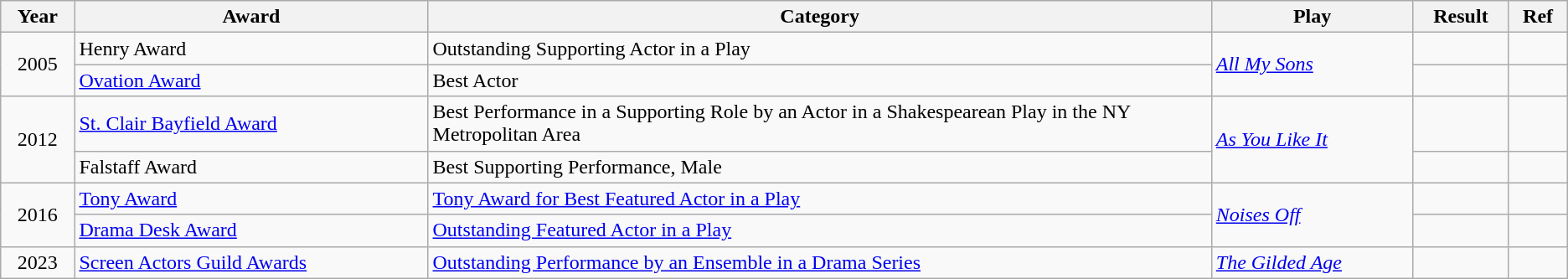<table class="wikitable">
<tr>
<th>Year</th>
<th>Award</th>
<th width="50%">Category</th>
<th>Play</th>
<th>Result</th>
<th>Ref</th>
</tr>
<tr>
<td rowspan="2" align="center">2005</td>
<td>Henry Award</td>
<td>Outstanding Supporting Actor in a Play</td>
<td rowspan="2"><em><a href='#'>All My Sons</a></em></td>
<td></td>
<td align="center"></td>
</tr>
<tr>
<td><a href='#'>Ovation Award</a></td>
<td>Best Actor</td>
<td></td>
<td align="center"></td>
</tr>
<tr>
<td rowspan="2" align="center">2012</td>
<td><a href='#'>St. Clair Bayfield Award</a></td>
<td>Best Performance in a Supporting Role by an Actor in a Shakespearean Play in the NY Metropolitan Area</td>
<td rowspan="2"><em><a href='#'>As You Like It</a></em></td>
<td></td>
<td align="center"></td>
</tr>
<tr>
<td>Falstaff Award</td>
<td>Best Supporting Performance, Male</td>
<td></td>
<td align="center"></td>
</tr>
<tr>
<td rowspan="2" align="center">2016</td>
<td><a href='#'>Tony Award</a></td>
<td><a href='#'>Tony Award for Best Featured Actor in a Play</a></td>
<td rowspan="2"><em><a href='#'>Noises Off</a></em></td>
<td></td>
<td align="center"></td>
</tr>
<tr>
<td><a href='#'>Drama Desk Award</a></td>
<td><a href='#'>Outstanding Featured Actor in a Play</a></td>
<td></td>
<td align="center"></td>
</tr>
<tr>
<td align="center">2023</td>
<td><a href='#'>Screen Actors Guild Awards</a></td>
<td><a href='#'>Outstanding Performance by an Ensemble in a Drama Series</a></td>
<td><em><a href='#'>The Gilded Age</a></em></td>
<td></td>
<td align="center"></td>
</tr>
</table>
